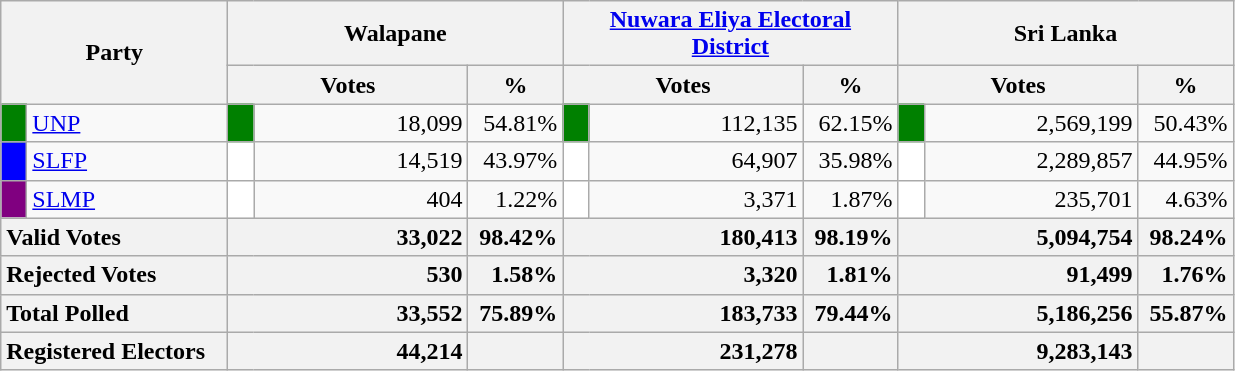<table class="wikitable">
<tr>
<th colspan="2" width="144px"rowspan="2">Party</th>
<th colspan="3" width="216px">Walapane</th>
<th colspan="3" width="216px"><a href='#'>Nuwara Eliya Electoral District</a></th>
<th colspan="3" width="216px">Sri Lanka</th>
</tr>
<tr>
<th colspan="2" width="144px">Votes</th>
<th>%</th>
<th colspan="2" width="144px">Votes</th>
<th>%</th>
<th colspan="2" width="144px">Votes</th>
<th>%</th>
</tr>
<tr>
<td style="background-color:green;" width="10px"></td>
<td style="text-align:left;"><a href='#'>UNP</a></td>
<td style="background-color:green;" width="10px"></td>
<td style="text-align:right;">18,099</td>
<td style="text-align:right;">54.81%</td>
<td style="background-color:green;" width="10px"></td>
<td style="text-align:right;">112,135</td>
<td style="text-align:right;">62.15%</td>
<td style="background-color:green;" width="10px"></td>
<td style="text-align:right;">2,569,199</td>
<td style="text-align:right;">50.43%</td>
</tr>
<tr>
<td style="background-color:blue;" width="10px"></td>
<td style="text-align:left;"><a href='#'>SLFP</a></td>
<td style="background-color:white;" width="10px"></td>
<td style="text-align:right;">14,519</td>
<td style="text-align:right;">43.97%</td>
<td style="background-color:white;" width="10px"></td>
<td style="text-align:right;">64,907</td>
<td style="text-align:right;">35.98%</td>
<td style="background-color:white;" width="10px"></td>
<td style="text-align:right;">2,289,857</td>
<td style="text-align:right;">44.95%</td>
</tr>
<tr>
<td style="background-color:purple;" width="10px"></td>
<td style="text-align:left;"><a href='#'>SLMP</a></td>
<td style="background-color:white;" width="10px"></td>
<td style="text-align:right;">404</td>
<td style="text-align:right;">1.22%</td>
<td style="background-color:white;" width="10px"></td>
<td style="text-align:right;">3,371</td>
<td style="text-align:right;">1.87%</td>
<td style="background-color:white;" width="10px"></td>
<td style="text-align:right;">235,701</td>
<td style="text-align:right;">4.63%</td>
</tr>
<tr>
<th colspan="2" width="144px"style="text-align:left;">Valid Votes</th>
<th style="text-align:right;"colspan="2" width="144px">33,022</th>
<th style="text-align:right;">98.42%</th>
<th style="text-align:right;"colspan="2" width="144px">180,413</th>
<th style="text-align:right;">98.19%</th>
<th style="text-align:right;"colspan="2" width="144px">5,094,754</th>
<th style="text-align:right;">98.24%</th>
</tr>
<tr>
<th colspan="2" width="144px"style="text-align:left;">Rejected Votes</th>
<th style="text-align:right;"colspan="2" width="144px">530</th>
<th style="text-align:right;">1.58%</th>
<th style="text-align:right;"colspan="2" width="144px">3,320</th>
<th style="text-align:right;">1.81%</th>
<th style="text-align:right;"colspan="2" width="144px">91,499</th>
<th style="text-align:right;">1.76%</th>
</tr>
<tr>
<th colspan="2" width="144px"style="text-align:left;">Total Polled</th>
<th style="text-align:right;"colspan="2" width="144px">33,552</th>
<th style="text-align:right;">75.89%</th>
<th style="text-align:right;"colspan="2" width="144px">183,733</th>
<th style="text-align:right;">79.44%</th>
<th style="text-align:right;"colspan="2" width="144px">5,186,256</th>
<th style="text-align:right;">55.87%</th>
</tr>
<tr>
<th colspan="2" width="144px"style="text-align:left;">Registered Electors</th>
<th style="text-align:right;"colspan="2" width="144px">44,214</th>
<th></th>
<th style="text-align:right;"colspan="2" width="144px">231,278</th>
<th></th>
<th style="text-align:right;"colspan="2" width="144px">9,283,143</th>
<th></th>
</tr>
</table>
